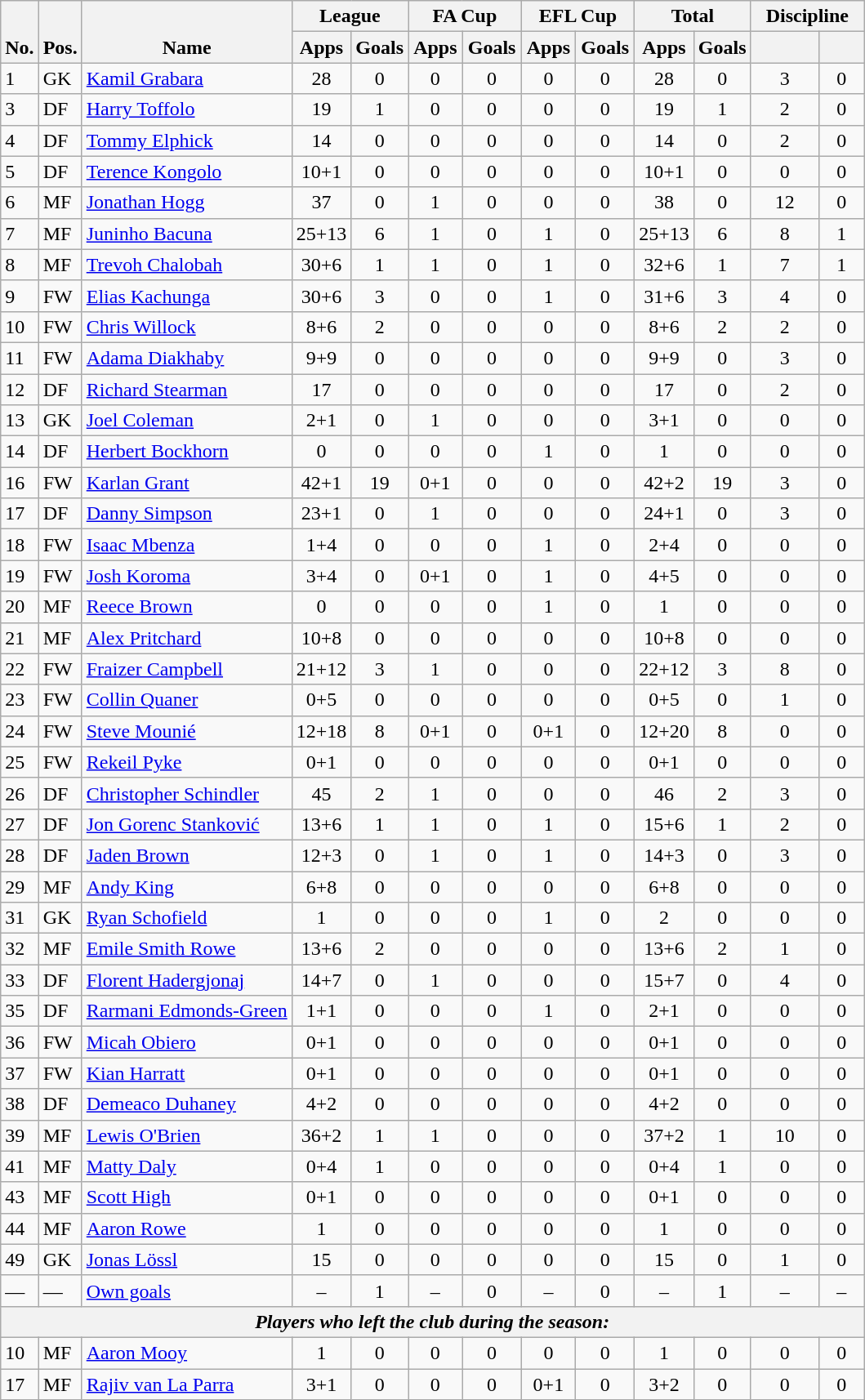<table class="wikitable" style="text-align:center">
<tr>
<th rowspan="2" valign="bottom">No.</th>
<th rowspan="2" valign="bottom">Pos.</th>
<th rowspan="2" valign="bottom">Name</th>
<th colspan="2" width="85">League</th>
<th colspan="2" width="85">FA Cup</th>
<th colspan="2" width="85">EFL Cup</th>
<th colspan="2" width="85">Total</th>
<th colspan="2" width="85">Discipline</th>
</tr>
<tr>
<th>Apps</th>
<th>Goals</th>
<th>Apps</th>
<th>Goals</th>
<th>Apps</th>
<th>Goals</th>
<th>Apps</th>
<th>Goals</th>
<th></th>
<th></th>
</tr>
<tr>
<td align="left">1</td>
<td align="left">GK</td>
<td align="left"> <a href='#'>Kamil Grabara</a></td>
<td>28</td>
<td>0</td>
<td>0</td>
<td>0</td>
<td>0</td>
<td>0</td>
<td>28</td>
<td>0</td>
<td>3</td>
<td>0</td>
</tr>
<tr>
<td align="left">3</td>
<td align="left">DF</td>
<td align="left"> <a href='#'>Harry Toffolo</a></td>
<td>19</td>
<td>1</td>
<td>0</td>
<td>0</td>
<td>0</td>
<td>0</td>
<td>19</td>
<td>1</td>
<td>2</td>
<td>0</td>
</tr>
<tr>
<td align="left">4</td>
<td align="left">DF</td>
<td align="left"> <a href='#'>Tommy Elphick</a></td>
<td>14</td>
<td>0</td>
<td>0</td>
<td>0</td>
<td>0</td>
<td>0</td>
<td>14</td>
<td>0</td>
<td>2</td>
<td>0</td>
</tr>
<tr>
<td align="left">5</td>
<td align="left">DF</td>
<td align="left"> <a href='#'>Terence Kongolo</a></td>
<td>10+1</td>
<td>0</td>
<td>0</td>
<td>0</td>
<td>0</td>
<td>0</td>
<td>10+1</td>
<td>0</td>
<td>0</td>
<td>0</td>
</tr>
<tr>
<td align="left">6</td>
<td align="left">MF</td>
<td align="left"> <a href='#'>Jonathan Hogg</a></td>
<td>37</td>
<td>0</td>
<td>1</td>
<td>0</td>
<td>0</td>
<td>0</td>
<td>38</td>
<td>0</td>
<td>12</td>
<td>0</td>
</tr>
<tr>
<td align="left">7</td>
<td align="left">MF</td>
<td align="left"> <a href='#'>Juninho Bacuna</a></td>
<td>25+13</td>
<td>6</td>
<td>1</td>
<td>0</td>
<td>1</td>
<td>0</td>
<td>25+13</td>
<td>6</td>
<td>8</td>
<td>1</td>
</tr>
<tr>
<td align="left">8</td>
<td align="left">MF</td>
<td align="left"> <a href='#'>Trevoh Chalobah</a></td>
<td>30+6</td>
<td>1</td>
<td>1</td>
<td>0</td>
<td>1</td>
<td>0</td>
<td>32+6</td>
<td>1</td>
<td>7</td>
<td>1</td>
</tr>
<tr>
<td align="left">9</td>
<td align="left">FW</td>
<td align="left"> <a href='#'>Elias Kachunga</a></td>
<td>30+6</td>
<td>3</td>
<td>0</td>
<td>0</td>
<td>1</td>
<td>0</td>
<td>31+6</td>
<td>3</td>
<td>4</td>
<td>0</td>
</tr>
<tr>
<td align="left">10</td>
<td align="left">FW</td>
<td align="left"> <a href='#'>Chris Willock</a></td>
<td>8+6</td>
<td>2</td>
<td>0</td>
<td>0</td>
<td>0</td>
<td>0</td>
<td>8+6</td>
<td>2</td>
<td>2</td>
<td>0</td>
</tr>
<tr>
<td align="left">11</td>
<td align="left">FW</td>
<td align="left"> <a href='#'>Adama Diakhaby</a></td>
<td>9+9</td>
<td>0</td>
<td>0</td>
<td>0</td>
<td>0</td>
<td>0</td>
<td>9+9</td>
<td>0</td>
<td>3</td>
<td>0</td>
</tr>
<tr>
<td align="left">12</td>
<td align="left">DF</td>
<td align="left"> <a href='#'>Richard Stearman</a></td>
<td>17</td>
<td>0</td>
<td>0</td>
<td>0</td>
<td>0</td>
<td>0</td>
<td>17</td>
<td>0</td>
<td>2</td>
<td>0</td>
</tr>
<tr>
<td align="left">13</td>
<td align="left">GK</td>
<td align="left"> <a href='#'>Joel Coleman</a></td>
<td>2+1</td>
<td>0</td>
<td>1</td>
<td>0</td>
<td>0</td>
<td>0</td>
<td>3+1</td>
<td>0</td>
<td>0</td>
<td>0</td>
</tr>
<tr>
<td align="left">14</td>
<td align="left">DF</td>
<td align="left"> <a href='#'>Herbert Bockhorn</a></td>
<td>0</td>
<td>0</td>
<td>0</td>
<td>0</td>
<td>1</td>
<td>0</td>
<td>1</td>
<td>0</td>
<td>0</td>
<td>0</td>
</tr>
<tr>
<td align="left">16</td>
<td align="left">FW</td>
<td align="left"> <a href='#'>Karlan Grant</a></td>
<td>42+1</td>
<td>19</td>
<td>0+1</td>
<td>0</td>
<td>0</td>
<td>0</td>
<td>42+2</td>
<td>19</td>
<td>3</td>
<td>0</td>
</tr>
<tr>
<td align="left">17</td>
<td align="left">DF</td>
<td align="left"> <a href='#'>Danny Simpson</a></td>
<td>23+1</td>
<td>0</td>
<td>1</td>
<td>0</td>
<td>0</td>
<td>0</td>
<td>24+1</td>
<td>0</td>
<td>3</td>
<td>0</td>
</tr>
<tr>
<td align="left">18</td>
<td align="left">FW</td>
<td align="left"> <a href='#'>Isaac Mbenza</a></td>
<td>1+4</td>
<td>0</td>
<td>0</td>
<td>0</td>
<td>1</td>
<td>0</td>
<td>2+4</td>
<td>0</td>
<td>0</td>
<td>0</td>
</tr>
<tr>
<td align="left">19</td>
<td align="left">FW</td>
<td align="left"> <a href='#'>Josh Koroma</a></td>
<td>3+4</td>
<td>0</td>
<td>0+1</td>
<td>0</td>
<td>1</td>
<td>0</td>
<td>4+5</td>
<td>0</td>
<td>0</td>
<td>0</td>
</tr>
<tr>
<td align="left">20</td>
<td align="left">MF</td>
<td align="left"> <a href='#'>Reece Brown</a></td>
<td>0</td>
<td>0</td>
<td>0</td>
<td>0</td>
<td>1</td>
<td>0</td>
<td>1</td>
<td>0</td>
<td>0</td>
<td>0</td>
</tr>
<tr>
<td align="left">21</td>
<td align="left">MF</td>
<td align="left"> <a href='#'>Alex Pritchard</a></td>
<td>10+8</td>
<td>0</td>
<td>0</td>
<td>0</td>
<td>0</td>
<td>0</td>
<td>10+8</td>
<td>0</td>
<td>0</td>
<td>0</td>
</tr>
<tr>
<td align="left">22</td>
<td align="left">FW</td>
<td align="left"> <a href='#'>Fraizer Campbell</a></td>
<td>21+12</td>
<td>3</td>
<td>1</td>
<td>0</td>
<td>0</td>
<td>0</td>
<td>22+12</td>
<td>3</td>
<td>8</td>
<td>0</td>
</tr>
<tr>
<td align="left">23</td>
<td align="left">FW</td>
<td align="left"> <a href='#'>Collin Quaner</a></td>
<td>0+5</td>
<td>0</td>
<td>0</td>
<td>0</td>
<td>0</td>
<td>0</td>
<td>0+5</td>
<td>0</td>
<td>1</td>
<td>0</td>
</tr>
<tr>
<td align="left">24</td>
<td align="left">FW</td>
<td align="left"> <a href='#'>Steve Mounié</a></td>
<td>12+18</td>
<td>8</td>
<td>0+1</td>
<td>0</td>
<td>0+1</td>
<td>0</td>
<td>12+20</td>
<td>8</td>
<td>0</td>
<td>0</td>
</tr>
<tr>
<td align="left">25</td>
<td align="left">FW</td>
<td align="left"> <a href='#'>Rekeil Pyke</a></td>
<td>0+1</td>
<td>0</td>
<td>0</td>
<td>0</td>
<td>0</td>
<td>0</td>
<td>0+1</td>
<td>0</td>
<td>0</td>
<td>0</td>
</tr>
<tr>
<td align="left">26</td>
<td align="left">DF</td>
<td align="left"> <a href='#'>Christopher Schindler</a></td>
<td>45</td>
<td>2</td>
<td>1</td>
<td>0</td>
<td>0</td>
<td>0</td>
<td>46</td>
<td>2</td>
<td>3</td>
<td>0</td>
</tr>
<tr>
<td align="left">27</td>
<td align="left">DF</td>
<td align="left"> <a href='#'>Jon Gorenc Stanković</a></td>
<td>13+6</td>
<td>1</td>
<td>1</td>
<td>0</td>
<td>1</td>
<td>0</td>
<td>15+6</td>
<td>1</td>
<td>2</td>
<td>0</td>
</tr>
<tr>
<td align="left">28</td>
<td align="left">DF</td>
<td align="left"> <a href='#'>Jaden Brown</a></td>
<td>12+3</td>
<td>0</td>
<td>1</td>
<td>0</td>
<td>1</td>
<td>0</td>
<td>14+3</td>
<td>0</td>
<td>3</td>
<td>0</td>
</tr>
<tr>
<td align="left">29</td>
<td align="left">MF</td>
<td align="left"> <a href='#'>Andy King</a></td>
<td>6+8</td>
<td>0</td>
<td>0</td>
<td>0</td>
<td>0</td>
<td>0</td>
<td>6+8</td>
<td>0</td>
<td>0</td>
<td>0</td>
</tr>
<tr>
<td align="left">31</td>
<td align="left">GK</td>
<td align="left"> <a href='#'>Ryan Schofield</a></td>
<td>1</td>
<td>0</td>
<td>0</td>
<td>0</td>
<td>1</td>
<td>0</td>
<td>2</td>
<td>0</td>
<td>0</td>
<td>0</td>
</tr>
<tr>
<td align="left">32</td>
<td align="left">MF</td>
<td align="left"> <a href='#'>Emile Smith Rowe</a></td>
<td>13+6</td>
<td>2</td>
<td>0</td>
<td>0</td>
<td>0</td>
<td>0</td>
<td>13+6</td>
<td>2</td>
<td>1</td>
<td>0</td>
</tr>
<tr>
<td align="left">33</td>
<td align="left">DF</td>
<td align="left"> <a href='#'>Florent Hadergjonaj</a></td>
<td>14+7</td>
<td>0</td>
<td>1</td>
<td>0</td>
<td>0</td>
<td>0</td>
<td>15+7</td>
<td>0</td>
<td>4</td>
<td>0</td>
</tr>
<tr>
<td align="left">35</td>
<td align="left">DF</td>
<td align="left"> <a href='#'>Rarmani Edmonds-Green</a></td>
<td>1+1</td>
<td>0</td>
<td>0</td>
<td>0</td>
<td>1</td>
<td>0</td>
<td>2+1</td>
<td>0</td>
<td>0</td>
<td>0</td>
</tr>
<tr>
<td align="left">36</td>
<td align="left">FW</td>
<td align="left"> <a href='#'>Micah Obiero</a></td>
<td>0+1</td>
<td>0</td>
<td>0</td>
<td>0</td>
<td>0</td>
<td>0</td>
<td>0+1</td>
<td>0</td>
<td>0</td>
<td>0</td>
</tr>
<tr>
<td align="left">37</td>
<td align="left">FW</td>
<td align="left"> <a href='#'>Kian Harratt</a></td>
<td>0+1</td>
<td>0</td>
<td>0</td>
<td>0</td>
<td>0</td>
<td>0</td>
<td>0+1</td>
<td>0</td>
<td>0</td>
<td>0</td>
</tr>
<tr>
<td align="left">38</td>
<td align="left">DF</td>
<td align="left"> <a href='#'>Demeaco Duhaney</a></td>
<td>4+2</td>
<td>0</td>
<td>0</td>
<td>0</td>
<td>0</td>
<td>0</td>
<td>4+2</td>
<td>0</td>
<td>0</td>
<td>0</td>
</tr>
<tr>
<td align="left">39</td>
<td align="left">MF</td>
<td align="left"> <a href='#'>Lewis O'Brien</a></td>
<td>36+2</td>
<td>1</td>
<td>1</td>
<td>0</td>
<td>0</td>
<td>0</td>
<td>37+2</td>
<td>1</td>
<td>10</td>
<td>0</td>
</tr>
<tr>
<td align="left">41</td>
<td align="left">MF</td>
<td align="left"> <a href='#'>Matty Daly</a></td>
<td>0+4</td>
<td>1</td>
<td>0</td>
<td>0</td>
<td>0</td>
<td>0</td>
<td>0+4</td>
<td>1</td>
<td>0</td>
<td>0</td>
</tr>
<tr>
<td align="left">43</td>
<td align="left">MF</td>
<td align="left"> <a href='#'>Scott High</a></td>
<td>0+1</td>
<td>0</td>
<td>0</td>
<td>0</td>
<td>0</td>
<td>0</td>
<td>0+1</td>
<td>0</td>
<td>0</td>
<td>0</td>
</tr>
<tr>
<td align="left">44</td>
<td align="left">MF</td>
<td align="left"> <a href='#'>Aaron Rowe</a></td>
<td>1</td>
<td>0</td>
<td>0</td>
<td>0</td>
<td>0</td>
<td>0</td>
<td>1</td>
<td>0</td>
<td>0</td>
<td>0</td>
</tr>
<tr>
<td align="left">49</td>
<td align="left">GK</td>
<td align="left"> <a href='#'>Jonas Lössl</a></td>
<td>15</td>
<td>0</td>
<td>0</td>
<td>0</td>
<td>0</td>
<td>0</td>
<td>15</td>
<td>0</td>
<td>1</td>
<td>0</td>
</tr>
<tr>
<td align="left">—</td>
<td align="left">—</td>
<td align="left"><a href='#'>Own goals</a></td>
<td>–</td>
<td>1</td>
<td>–</td>
<td>0</td>
<td>–</td>
<td>0</td>
<td>–</td>
<td>1</td>
<td>–</td>
<td>–</td>
</tr>
<tr>
<th colspan=15><em>Players who left the club during the season:</em></th>
</tr>
<tr>
<td align="left">10</td>
<td align="left">MF</td>
<td align="left"> <a href='#'>Aaron Mooy</a></td>
<td>1</td>
<td>0</td>
<td>0</td>
<td>0</td>
<td>0</td>
<td>0</td>
<td>1</td>
<td>0</td>
<td>0</td>
<td>0</td>
</tr>
<tr>
<td align="left">17</td>
<td align="left">MF</td>
<td align="left"> <a href='#'>Rajiv van La Parra</a></td>
<td>3+1</td>
<td>0</td>
<td>0</td>
<td>0</td>
<td>0+1</td>
<td>0</td>
<td>3+2</td>
<td>0</td>
<td>0</td>
<td>0</td>
</tr>
</table>
